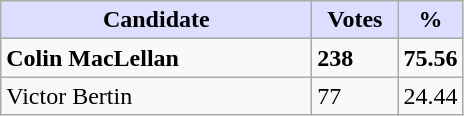<table class="wikitable">
<tr>
<th style="background:#ddf; width:200px;">Candidate</th>
<th style="background:#ddf; width:50px;">Votes</th>
<th style="background:#ddf; width:30px;">%</th>
</tr>
<tr>
<td><strong>Colin MacLellan</strong></td>
<td><strong>238</strong></td>
<td><strong>75.56</strong></td>
</tr>
<tr>
<td>Victor Bertin</td>
<td>77</td>
<td>24.44</td>
</tr>
</table>
